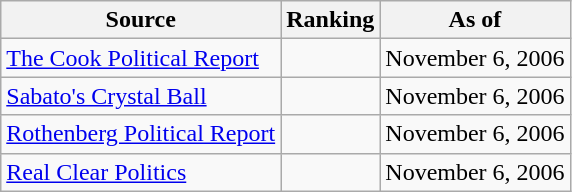<table class="wikitable" style="text-align:center">
<tr>
<th>Source</th>
<th>Ranking</th>
<th>As of</th>
</tr>
<tr>
<td align=left><a href='#'>The Cook Political Report</a></td>
<td></td>
<td>November 6, 2006</td>
</tr>
<tr>
<td align=left><a href='#'>Sabato's Crystal Ball</a></td>
<td></td>
<td>November 6, 2006</td>
</tr>
<tr>
<td align=left><a href='#'>Rothenberg Political Report</a></td>
<td></td>
<td>November 6, 2006</td>
</tr>
<tr>
<td align=left><a href='#'>Real Clear Politics</a></td>
<td></td>
<td>November 6, 2006</td>
</tr>
</table>
